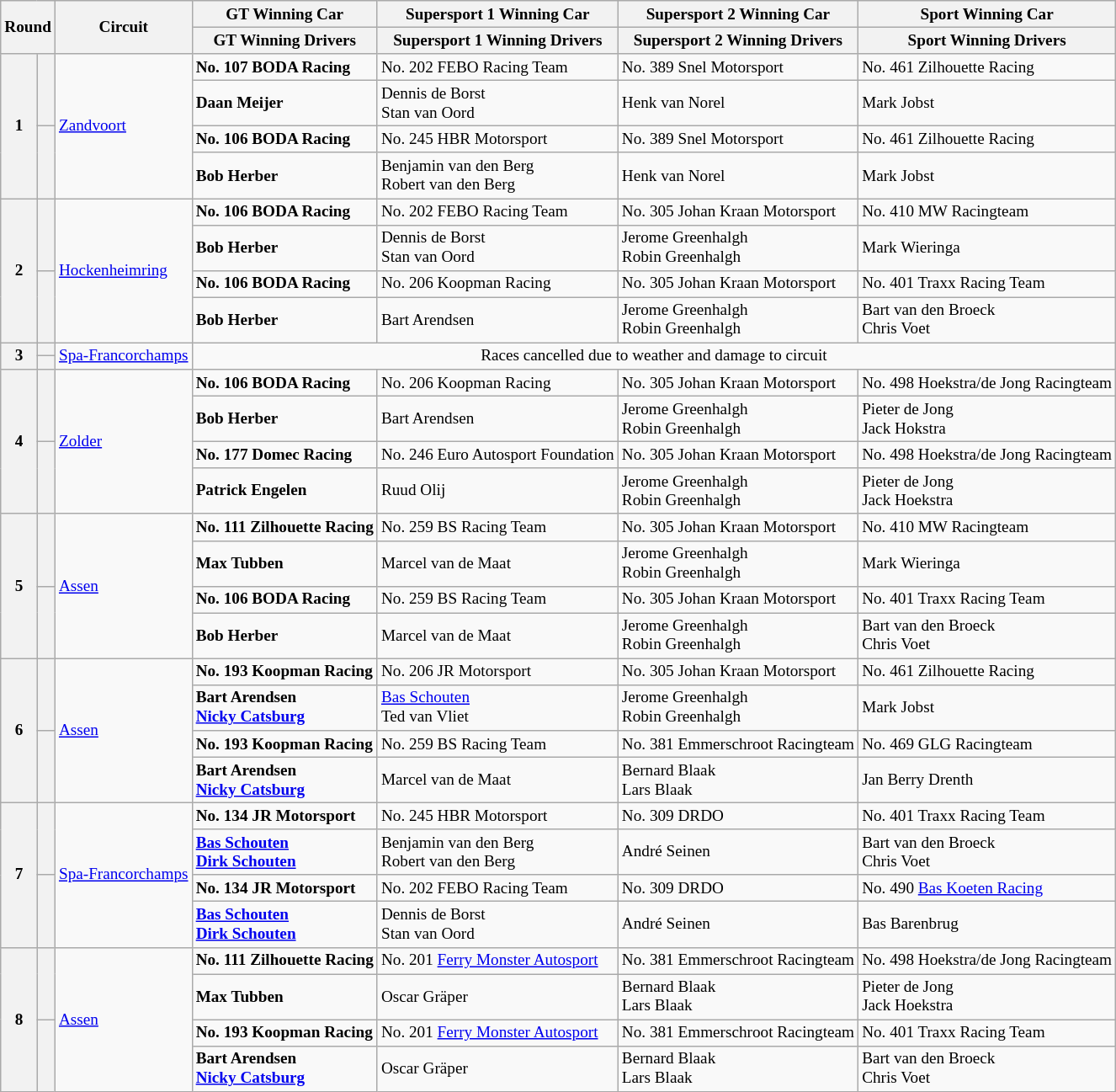<table class="wikitable" style="font-size: 80%;">
<tr>
<th rowspan=2 colspan=2>Round</th>
<th rowspan=2>Circuit</th>
<th>GT Winning Car</th>
<th>Supersport 1 Winning Car</th>
<th>Supersport 2 Winning Car</th>
<th>Sport Winning Car</th>
</tr>
<tr>
<th>GT Winning Drivers</th>
<th>Supersport 1 Winning Drivers</th>
<th>Supersport 2 Winning Drivers</th>
<th>Sport Winning Drivers</th>
</tr>
<tr>
<th rowspan=4>1</th>
<th rowspan=2></th>
<td rowspan=4> <a href='#'>Zandvoort</a></td>
<td><strong> No. 107 BODA Racing</strong></td>
<td> No. 202 FEBO Racing Team</td>
<td> No. 389 Snel Motorsport</td>
<td> No. 461 Zilhouette Racing</td>
</tr>
<tr>
<td><strong> Daan Meijer</strong></td>
<td> Dennis de Borst<br> Stan van Oord</td>
<td> Henk van Norel</td>
<td> Mark Jobst</td>
</tr>
<tr>
<th rowspan=2></th>
<td><strong> No. 106 BODA Racing</strong></td>
<td> No. 245 HBR Motorsport</td>
<td> No. 389 Snel Motorsport</td>
<td> No. 461 Zilhouette Racing</td>
</tr>
<tr>
<td><strong> Bob Herber</strong></td>
<td> Benjamin van den Berg<br> Robert van den Berg</td>
<td> Henk van Norel</td>
<td> Mark Jobst</td>
</tr>
<tr>
<th rowspan=4>2</th>
<th rowspan=2></th>
<td rowspan=4> <a href='#'>Hockenheimring</a></td>
<td><strong> No. 106 BODA Racing</strong></td>
<td> No. 202 FEBO Racing Team</td>
<td> No. 305 Johan Kraan Motorsport</td>
<td> No. 410 MW Racingteam</td>
</tr>
<tr>
<td><strong> Bob Herber</strong></td>
<td> Dennis de Borst<br> Stan van Oord</td>
<td> Jerome Greenhalgh<br> Robin Greenhalgh</td>
<td> Mark Wieringa</td>
</tr>
<tr>
<th rowspan=2></th>
<td><strong> No. 106 BODA Racing</strong></td>
<td> No. 206 Koopman Racing</td>
<td> No. 305 Johan Kraan Motorsport</td>
<td> No. 401 Traxx Racing Team</td>
</tr>
<tr>
<td><strong> Bob Herber</strong></td>
<td> Bart Arendsen</td>
<td> Jerome Greenhalgh<br> Robin Greenhalgh</td>
<td> Bart van den Broeck<br> Chris Voet</td>
</tr>
<tr>
<th rowspan=2>3</th>
<th></th>
<td rowspan=2> <a href='#'>Spa-Francorchamps</a></td>
<td colspan=4 rowspan=2 align=center>Races cancelled due to weather and damage to circuit</td>
</tr>
<tr>
<th></th>
</tr>
<tr>
<th rowspan=4>4</th>
<th rowspan=2></th>
<td rowspan=4> <a href='#'>Zolder</a></td>
<td><strong> No. 106 BODA Racing</strong></td>
<td> No. 206 Koopman Racing</td>
<td> No. 305 Johan Kraan Motorsport</td>
<td> No. 498 Hoekstra/de Jong Racingteam</td>
</tr>
<tr>
<td><strong> Bob Herber</strong></td>
<td> Bart Arendsen</td>
<td> Jerome Greenhalgh<br> Robin Greenhalgh</td>
<td> Pieter de Jong<br> Jack Hokstra</td>
</tr>
<tr>
<th rowspan=2></th>
<td><strong> No. 177 Domec Racing</strong></td>
<td> No. 246 Euro Autosport Foundation</td>
<td> No. 305 Johan Kraan Motorsport</td>
<td> No. 498 Hoekstra/de Jong Racingteam</td>
</tr>
<tr>
<td><strong> Patrick Engelen</strong></td>
<td> Ruud Olij</td>
<td> Jerome Greenhalgh<br> Robin Greenhalgh</td>
<td> Pieter de Jong<br> Jack Hoekstra</td>
</tr>
<tr>
<th rowspan=4>5</th>
<th rowspan=2></th>
<td rowspan=4> <a href='#'>Assen</a></td>
<td><strong> No. 111 Zilhouette Racing</strong></td>
<td> No. 259 BS Racing Team</td>
<td> No. 305 Johan Kraan Motorsport</td>
<td> No. 410 MW Racingteam</td>
</tr>
<tr>
<td><strong> Max Tubben</strong></td>
<td> Marcel van de Maat</td>
<td> Jerome Greenhalgh<br> Robin Greenhalgh</td>
<td> Mark Wieringa</td>
</tr>
<tr>
<th rowspan=2></th>
<td><strong> No. 106 BODA Racing</strong></td>
<td> No. 259 BS Racing Team</td>
<td> No. 305 Johan Kraan Motorsport</td>
<td> No. 401 Traxx Racing Team</td>
</tr>
<tr>
<td><strong> Bob Herber</strong></td>
<td> Marcel van de Maat</td>
<td> Jerome Greenhalgh<br> Robin Greenhalgh</td>
<td> Bart van den Broeck<br> Chris Voet</td>
</tr>
<tr>
<th rowspan=4>6</th>
<th rowspan=2></th>
<td rowspan=4> <a href='#'>Assen</a></td>
<td><strong> No. 193 Koopman Racing</strong></td>
<td> No. 206 JR Motorsport</td>
<td> No. 305 Johan Kraan Motorsport</td>
<td> No. 461 Zilhouette Racing</td>
</tr>
<tr>
<td><strong> Bart Arendsen<br> <a href='#'>Nicky Catsburg</a></strong></td>
<td> <a href='#'>Bas Schouten</a><br> Ted van Vliet</td>
<td> Jerome Greenhalgh<br> Robin Greenhalgh</td>
<td> Mark Jobst</td>
</tr>
<tr>
<th rowspan=2></th>
<td><strong> No. 193 Koopman Racing</strong></td>
<td> No. 259 BS Racing Team</td>
<td> No. 381 Emmerschroot Racingteam</td>
<td> No. 469 GLG Racingteam</td>
</tr>
<tr>
<td><strong> Bart Arendsen<br> <a href='#'>Nicky Catsburg</a></strong></td>
<td> Marcel van de Maat</td>
<td> Bernard Blaak<br> Lars Blaak</td>
<td> Jan Berry Drenth</td>
</tr>
<tr>
<th rowspan=4>7</th>
<th rowspan=2></th>
<td rowspan=4> <a href='#'>Spa-Francorchamps</a></td>
<td><strong> No. 134 JR Motorsport</strong></td>
<td> No. 245 HBR Motorsport</td>
<td> No. 309 DRDO</td>
<td> No. 401 Traxx Racing Team</td>
</tr>
<tr>
<td><strong> <a href='#'>Bas Schouten</a><br> <a href='#'>Dirk Schouten</a></strong></td>
<td> Benjamin van den Berg<br> Robert van den Berg</td>
<td> André Seinen</td>
<td> Bart van den Broeck<br> Chris Voet</td>
</tr>
<tr>
<th rowspan=2></th>
<td><strong> No. 134 JR Motorsport</strong></td>
<td> No. 202 FEBO Racing Team</td>
<td> No. 309 DRDO</td>
<td> No. 490 <a href='#'>Bas Koeten Racing</a></td>
</tr>
<tr>
<td><strong> <a href='#'>Bas Schouten</a><br> <a href='#'>Dirk Schouten</a></strong></td>
<td> Dennis de Borst<br> Stan van Oord</td>
<td> André Seinen</td>
<td> Bas Barenbrug</td>
</tr>
<tr>
<th rowspan=4>8</th>
<th rowspan=2></th>
<td rowspan=4> <a href='#'>Assen</a></td>
<td><strong> No. 111 Zilhouette Racing</strong></td>
<td> No. 201 <a href='#'>Ferry Monster Autosport</a></td>
<td> No. 381 Emmerschroot Racingteam</td>
<td> No. 498 Hoekstra/de Jong Racingteam</td>
</tr>
<tr>
<td><strong> Max Tubben</strong></td>
<td> Oscar Gräper</td>
<td> Bernard Blaak<br> Lars Blaak</td>
<td> Pieter de Jong<br> Jack Hoekstra</td>
</tr>
<tr>
<th rowspan=2></th>
<td><strong> No. 193 Koopman Racing</strong></td>
<td> No. 201 <a href='#'>Ferry Monster Autosport</a></td>
<td> No. 381 Emmerschroot Racingteam</td>
<td> No. 401 Traxx Racing Team</td>
</tr>
<tr>
<td><strong> Bart Arendsen<br> <a href='#'>Nicky Catsburg</a></strong></td>
<td> Oscar Gräper</td>
<td> Bernard Blaak<br> Lars Blaak</td>
<td> Bart van den Broeck<br> Chris Voet</td>
</tr>
</table>
